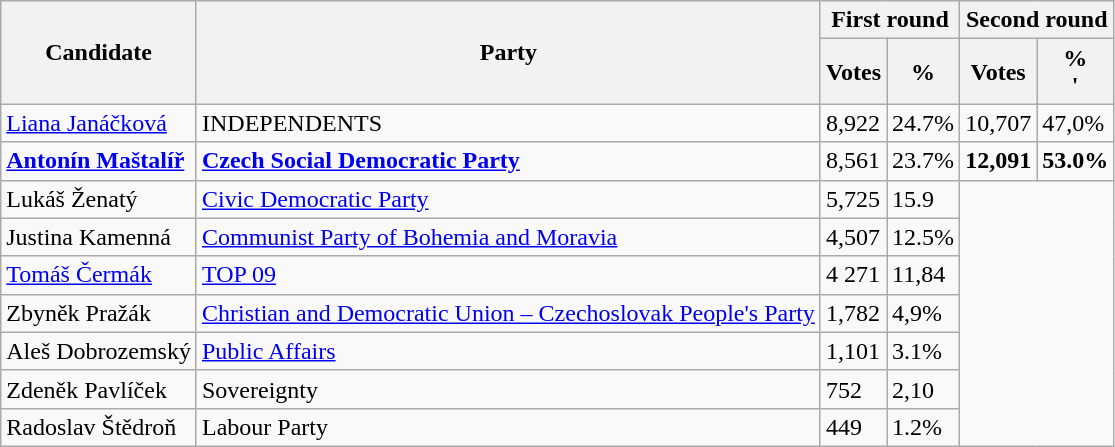<table class=wikitable>
<tr>
<th rowspan=2>Candidate</th>
<th rowspan=2>Party</th>
<th colspan=2>First round</th>
<th colspan=2>Second round</th>
</tr>
<tr>
<th>Votes</th>
<th>%</th>
<th>Votes</th>
<th>%<br>'</th>
</tr>
<tr>
<td><a href='#'>Liana Janáčková</a></td>
<td>INDEPENDENTS</td>
<td>8,922</td>
<td>24.7%</td>
<td>10,707</td>
<td>47,0%</td>
</tr>
<tr>
<td><strong><a href='#'>Antonín Maštalíř</a></strong></td>
<td><strong><a href='#'>Czech Social Democratic Party</a></strong></td>
<td>8,561</td>
<td>23.7%</td>
<td><strong>12,091</strong></td>
<td><strong>53.0%</strong></td>
</tr>
<tr>
<td>Lukáš Ženatý</td>
<td><a href='#'>Civic Democratic Party</a></td>
<td>5,725</td>
<td>15.9</td>
<td colspan=2 rowspan=8></td>
</tr>
<tr>
<td>Justina Kamenná</td>
<td><a href='#'>Communist Party of Bohemia and Moravia</a></td>
<td>4,507</td>
<td>12.5%</td>
</tr>
<tr>
<td><a href='#'>Tomáš Čermák</a></td>
<td><a href='#'>TOP 09</a></td>
<td>4 271</td>
<td>11,84</td>
</tr>
<tr>
<td>Zbyněk Pražák</td>
<td><a href='#'>Christian and Democratic Union – Czechoslovak People's Party</a></td>
<td>1,782</td>
<td>4,9%</td>
</tr>
<tr>
<td>Aleš Dobrozemský</td>
<td><a href='#'>Public Affairs</a></td>
<td>1,101</td>
<td>3.1%</td>
</tr>
<tr>
<td>Zdeněk Pavlíček</td>
<td>Sovereignty</td>
<td>752</td>
<td>2,10</td>
</tr>
<tr>
<td>Radoslav Štědroň</td>
<td>Labour Party</td>
<td>449</td>
<td>1.2%</td>
</tr>
</table>
